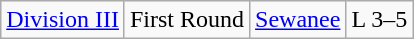<table class="wikitable">
<tr>
<td rowspan="5"><a href='#'>Division III</a></td>
<td>First Round</td>
<td><a href='#'>Sewanee</a></td>
<td>L 3–5</td>
</tr>
</table>
